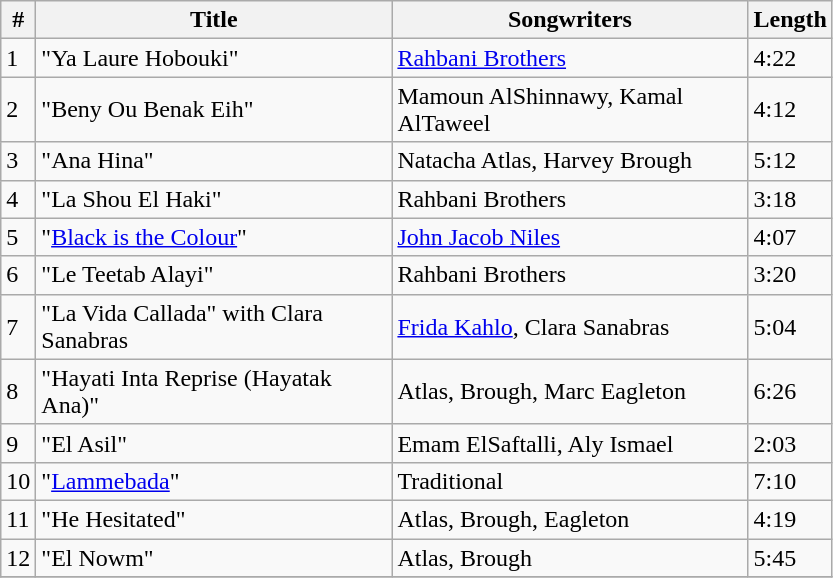<table class="wikitable">
<tr>
<th align="center">#</th>
<th align="center" width="230">Title</th>
<th align="center" width="230">Songwriters</th>
<th align="center">Length</th>
</tr>
<tr>
<td>1</td>
<td>"Ya Laure Hobouki"</td>
<td><a href='#'>Rahbani Brothers</a></td>
<td>4:22</td>
</tr>
<tr>
<td>2</td>
<td>"Beny Ou Benak Eih"</td>
<td>Mamoun AlShinnawy, Kamal AlTaweel</td>
<td>4:12</td>
</tr>
<tr>
<td>3</td>
<td>"Ana Hina"</td>
<td>Natacha Atlas, Harvey Brough</td>
<td>5:12</td>
</tr>
<tr>
<td>4</td>
<td>"La Shou El Haki"</td>
<td>Rahbani Brothers</td>
<td>3:18</td>
</tr>
<tr>
<td>5</td>
<td>"<a href='#'>Black is the Colour</a>"</td>
<td><a href='#'>John Jacob Niles</a></td>
<td>4:07</td>
</tr>
<tr>
<td>6</td>
<td>"Le Teetab Alayi"</td>
<td>Rahbani Brothers</td>
<td>3:20</td>
</tr>
<tr>
<td>7</td>
<td>"La Vida Callada" with Clara Sanabras</td>
<td><a href='#'>Frida Kahlo</a>, Clara Sanabras</td>
<td>5:04</td>
</tr>
<tr>
<td>8</td>
<td>"Hayati Inta Reprise (Hayatak Ana)"</td>
<td>Atlas, Brough, Marc Eagleton</td>
<td>6:26</td>
</tr>
<tr>
<td>9</td>
<td>"El Asil"</td>
<td>Emam ElSaftalli, Aly Ismael</td>
<td>2:03</td>
</tr>
<tr>
<td>10</td>
<td>"<a href='#'>Lammebada</a>"</td>
<td>Traditional</td>
<td>7:10</td>
</tr>
<tr>
<td>11</td>
<td>"He Hesitated"</td>
<td>Atlas, Brough, Eagleton</td>
<td>4:19</td>
</tr>
<tr>
<td>12</td>
<td>"El Nowm"</td>
<td>Atlas, Brough</td>
<td>5:45</td>
</tr>
<tr>
</tr>
</table>
